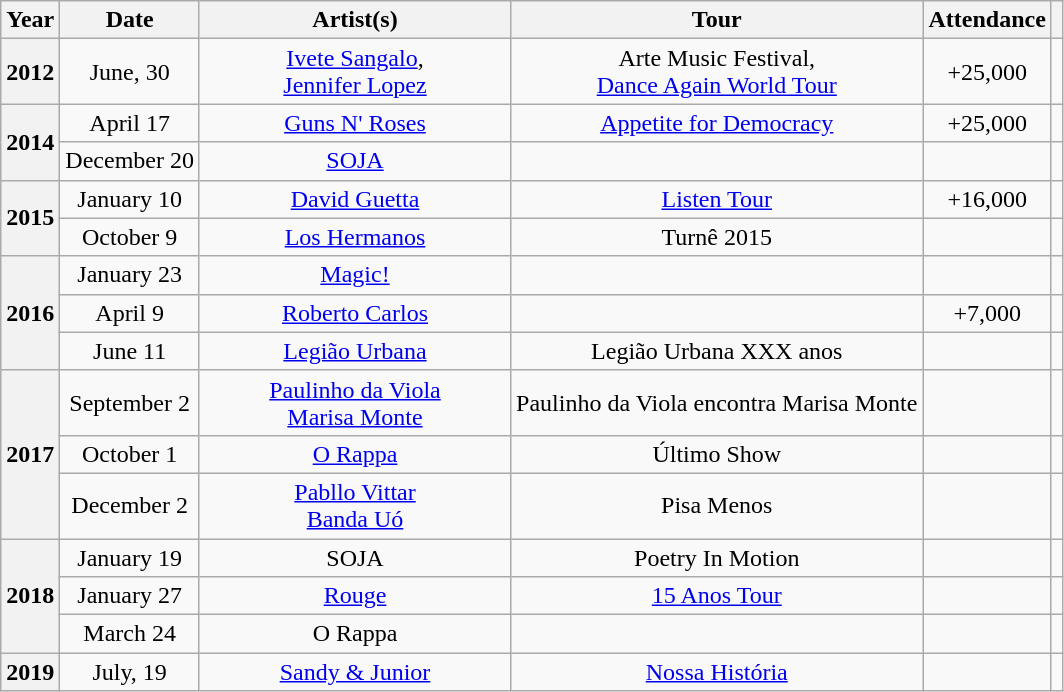<table class="wikitable" style="text-align:center;">
<tr>
<th>Year</th>
<th>Date</th>
<th width="200">Artist(s)<br></th>
<th>Tour</th>
<th>Attendance</th>
<th></th>
</tr>
<tr>
<th rowspan="1">2012</th>
<td>June, 30</td>
<td><a href='#'>Ivete Sangalo</a>,<br><a href='#'>Jennifer Lopez</a></td>
<td>Arte Music Festival,<br><a href='#'>Dance Again World Tour</a></td>
<td>+25,000</td>
<td></td>
</tr>
<tr>
<th rowspan="2">2014</th>
<td>April 17</td>
<td><a href='#'>Guns N' Roses</a></td>
<td><a href='#'>Appetite for Democracy</a></td>
<td>+25,000</td>
<td></td>
</tr>
<tr>
<td>December 20</td>
<td><a href='#'>SOJA</a><br></td>
<td></td>
<td></td>
<td></td>
</tr>
<tr>
<th rowspan="2">2015</th>
<td>January 10</td>
<td><a href='#'>David Guetta</a></td>
<td><a href='#'>Listen Tour</a></td>
<td>+16,000 </td>
<td></td>
</tr>
<tr>
<td>October 9</td>
<td><a href='#'>Los Hermanos</a></td>
<td>Turnê 2015</td>
<td></td>
<td></td>
</tr>
<tr>
<th rowspan="3">2016</th>
<td>January 23</td>
<td><a href='#'>Magic!</a></td>
<td></td>
<td></td>
<td></td>
</tr>
<tr>
<td>April 9</td>
<td><a href='#'>Roberto Carlos</a></td>
<td></td>
<td>+7,000 </td>
<td></td>
</tr>
<tr>
<td>June 11</td>
<td><a href='#'>Legião Urbana</a></td>
<td>Legião Urbana XXX anos</td>
<td></td>
<td></td>
</tr>
<tr>
<th rowspan="3">2017</th>
<td>September 2</td>
<td><a href='#'>Paulinho da Viola</a><br><a href='#'>Marisa Monte</a></td>
<td>Paulinho da Viola encontra Marisa Monte</td>
<td></td>
<td></td>
</tr>
<tr>
<td>October 1</td>
<td><a href='#'>O Rappa</a></td>
<td>Último Show</td>
<td></td>
<td></td>
</tr>
<tr>
<td>December 2</td>
<td><a href='#'>Pabllo Vittar</a><br><a href='#'>Banda Uó</a></td>
<td>Pisa Menos</td>
<td></td>
<td></td>
</tr>
<tr>
<th rowspan="3">2018</th>
<td>January 19</td>
<td>SOJA<br></td>
<td>Poetry In Motion</td>
<td></td>
<td></td>
</tr>
<tr>
<td>January 27</td>
<td><a href='#'>Rouge</a></td>
<td><a href='#'>15 Anos Tour</a></td>
<td></td>
<td></td>
</tr>
<tr>
<td>March 24</td>
<td>O Rappa<br></td>
<td></td>
<td></td>
<td></td>
</tr>
<tr>
<th rowspan="1">2019</th>
<td>July, 19</td>
<td><a href='#'>Sandy & Junior</a></td>
<td><a href='#'>Nossa História</a></td>
<td></td>
<td></td>
</tr>
</table>
